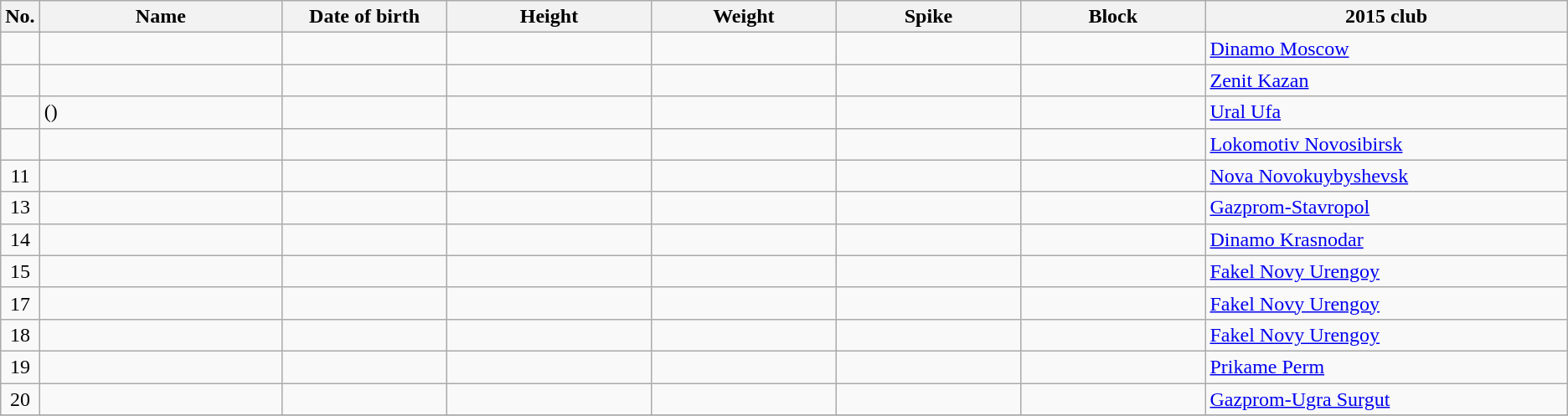<table class="wikitable sortable" style="font-size:100%; text-align:center;">
<tr>
<th>No.</th>
<th style="width:12em">Name</th>
<th style="width:8em">Date of birth</th>
<th style="width:10em">Height</th>
<th style="width:9em">Weight</th>
<th style="width:9em">Spike</th>
<th style="width:9em">Block</th>
<th style="width:18em">2015 club</th>
</tr>
<tr>
<td></td>
<td align=left></td>
<td align=right></td>
<td></td>
<td></td>
<td></td>
<td></td>
<td align=left> <a href='#'>Dinamo Moscow</a></td>
</tr>
<tr>
<td></td>
<td align=left></td>
<td align=right></td>
<td></td>
<td></td>
<td></td>
<td></td>
<td align=left> <a href='#'>Zenit Kazan</a></td>
</tr>
<tr>
<td></td>
<td align=left> ()</td>
<td align=right></td>
<td></td>
<td></td>
<td></td>
<td></td>
<td align=left> <a href='#'>Ural Ufa</a></td>
</tr>
<tr>
<td></td>
<td align=left></td>
<td align=right></td>
<td></td>
<td></td>
<td></td>
<td></td>
<td align=left> <a href='#'>Lokomotiv Novosibirsk</a></td>
</tr>
<tr>
<td>11</td>
<td align=left></td>
<td align=right></td>
<td></td>
<td></td>
<td></td>
<td></td>
<td align=left> <a href='#'>Nova Novokuybyshevsk</a></td>
</tr>
<tr>
<td>13</td>
<td align=left></td>
<td align=right></td>
<td></td>
<td></td>
<td></td>
<td></td>
<td align=left> <a href='#'>Gazprom-Stavropol</a></td>
</tr>
<tr>
<td>14</td>
<td align=left></td>
<td align=right></td>
<td></td>
<td></td>
<td></td>
<td></td>
<td align=left> <a href='#'>Dinamo Krasnodar</a></td>
</tr>
<tr>
<td>15</td>
<td align=left></td>
<td align=right></td>
<td></td>
<td></td>
<td></td>
<td></td>
<td align=left> <a href='#'>Fakel Novy Urengoy</a></td>
</tr>
<tr>
<td>17</td>
<td align=left></td>
<td align=right></td>
<td></td>
<td></td>
<td></td>
<td></td>
<td align=left> <a href='#'>Fakel Novy Urengoy</a></td>
</tr>
<tr>
<td>18</td>
<td align=left></td>
<td align=right></td>
<td></td>
<td></td>
<td></td>
<td></td>
<td align=left> <a href='#'>Fakel Novy Urengoy</a></td>
</tr>
<tr>
<td>19</td>
<td align=left></td>
<td align=right></td>
<td></td>
<td></td>
<td></td>
<td></td>
<td align=left> <a href='#'>Prikame Perm</a></td>
</tr>
<tr>
<td>20</td>
<td align=left></td>
<td align=right></td>
<td></td>
<td></td>
<td></td>
<td></td>
<td align=left> <a href='#'>Gazprom-Ugra Surgut</a></td>
</tr>
<tr>
</tr>
</table>
